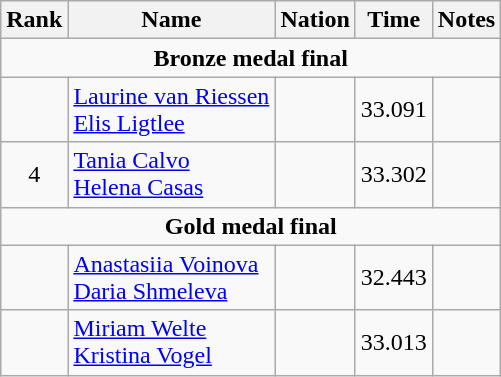<table class="wikitable" style="text-align:center">
<tr>
<th>Rank</th>
<th>Name</th>
<th>Nation</th>
<th>Time</th>
<th>Notes</th>
</tr>
<tr>
<td colspan=5><strong>Bronze medal final</strong></td>
</tr>
<tr>
<td></td>
<td align=left><a href='#'>Laurine van Riessen</a><br><a href='#'>Elis Ligtlee</a></td>
<td align=left></td>
<td>33.091</td>
<td></td>
</tr>
<tr>
<td>4</td>
<td align=left><a href='#'>Tania Calvo</a><br><a href='#'>Helena Casas</a></td>
<td align=left></td>
<td>33.302</td>
<td></td>
</tr>
<tr>
<td colspan=5><strong>Gold medal final</strong></td>
</tr>
<tr>
<td></td>
<td align=left><a href='#'>Anastasiia Voinova</a><br><a href='#'>Daria Shmeleva</a></td>
<td align=left></td>
<td>32.443</td>
<td></td>
</tr>
<tr>
<td></td>
<td align=left><a href='#'>Miriam Welte</a><br><a href='#'>Kristina Vogel</a></td>
<td align=left></td>
<td>33.013</td>
<td></td>
</tr>
</table>
